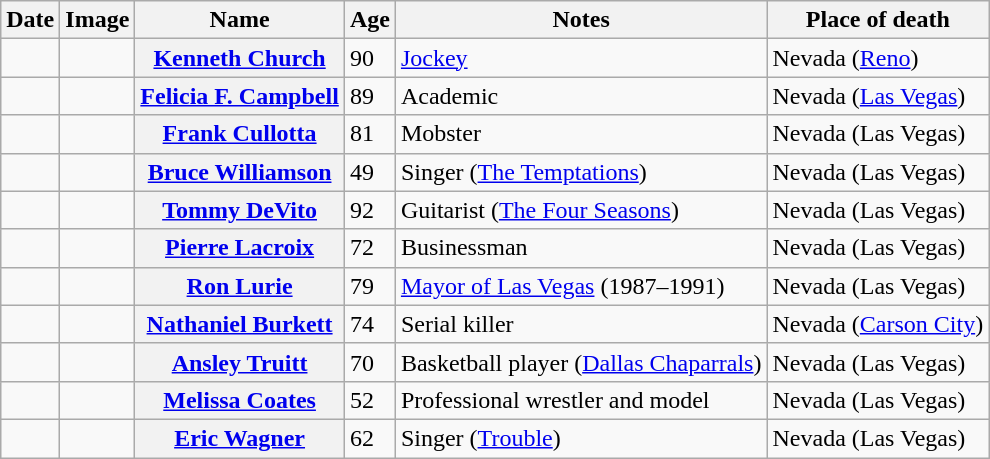<table class="wikitable sortable plainrowheaders">
<tr valign=bottom>
<th scope="col">Date</th>
<th scope="col">Image</th>
<th scope="col">Name</th>
<th scope="col">Age</th>
<th scope="col">Notes</th>
<th scope="col">Place of death</th>
</tr>
<tr>
<td></td>
<td></td>
<th scope="row"><a href='#'>Kenneth Church</a></th>
<td>90</td>
<td><a href='#'>Jockey</a></td>
<td>Nevada (<a href='#'>Reno</a>)</td>
</tr>
<tr>
<td></td>
<td></td>
<th scope="row"><a href='#'>Felicia F. Campbell</a></th>
<td>89</td>
<td>Academic</td>
<td>Nevada (<a href='#'>Las Vegas</a>)</td>
</tr>
<tr>
<td></td>
<td></td>
<th scope="row"><a href='#'>Frank Cullotta</a></th>
<td>81</td>
<td>Mobster</td>
<td>Nevada (Las Vegas)</td>
</tr>
<tr>
<td></td>
<td></td>
<th scope="row"><a href='#'>Bruce Williamson</a></th>
<td>49</td>
<td>Singer (<a href='#'>The Temptations</a>)</td>
<td>Nevada (Las Vegas)</td>
</tr>
<tr>
<td></td>
<td></td>
<th scope="row"><a href='#'>Tommy DeVito</a></th>
<td>92</td>
<td>Guitarist (<a href='#'>The Four Seasons</a>)</td>
<td>Nevada (Las Vegas)</td>
</tr>
<tr>
<td></td>
<td></td>
<th scope="row"><a href='#'>Pierre Lacroix</a></th>
<td>72</td>
<td>Businessman</td>
<td>Nevada (Las Vegas)</td>
</tr>
<tr>
<td></td>
<td></td>
<th scope="row"><a href='#'>Ron Lurie</a></th>
<td>79</td>
<td><a href='#'>Mayor of Las Vegas</a> (1987–1991)</td>
<td>Nevada (Las Vegas)</td>
</tr>
<tr>
<td></td>
<td></td>
<th scope="row"><a href='#'>Nathaniel Burkett</a></th>
<td>74</td>
<td>Serial killer</td>
<td>Nevada (<a href='#'>Carson City</a>)</td>
</tr>
<tr>
<td></td>
<td></td>
<th scope="row"><a href='#'>Ansley Truitt</a></th>
<td>70</td>
<td>Basketball player (<a href='#'>Dallas Chaparrals</a>)</td>
<td>Nevada (Las Vegas)</td>
</tr>
<tr>
<td></td>
<td></td>
<th scope="row"><a href='#'>Melissa Coates</a></th>
<td>52</td>
<td>Professional wrestler and model</td>
<td>Nevada (Las Vegas)</td>
</tr>
<tr>
<td></td>
<td></td>
<th scope="row"><a href='#'>Eric Wagner</a></th>
<td>62</td>
<td>Singer (<a href='#'>Trouble</a>)</td>
<td>Nevada (Las Vegas)</td>
</tr>
</table>
